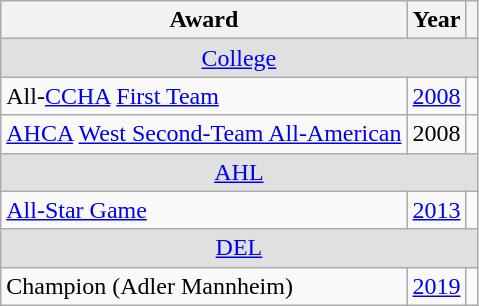<table class="wikitable">
<tr>
<th>Award</th>
<th>Year</th>
<th></th>
</tr>
<tr ALIGN="center" bgcolor="#e0e0e0">
<td colspan="3"><a href='#'>College</a></td>
</tr>
<tr>
<td>All-<a href='#'>CCHA</a> <a href='#'>First Team</a></td>
<td><a href='#'>2008</a></td>
<td></td>
</tr>
<tr>
<td><a href='#'>AHCA</a> <a href='#'>West Second-Team All-American</a></td>
<td>2008</td>
<td></td>
</tr>
<tr ALIGN="center" bgcolor="#e0e0e0">
<td colspan="3"><a href='#'>AHL</a></td>
</tr>
<tr>
<td><a href='#'>All-Star Game</a></td>
<td><a href='#'>2013</a></td>
<td></td>
</tr>
<tr ALIGN="center" bgcolor="#e0e0e0">
<td colspan="3"><a href='#'>DEL</a></td>
</tr>
<tr>
<td>Champion (Adler Mannheim)</td>
<td><a href='#'>2019</a></td>
<td></td>
</tr>
</table>
